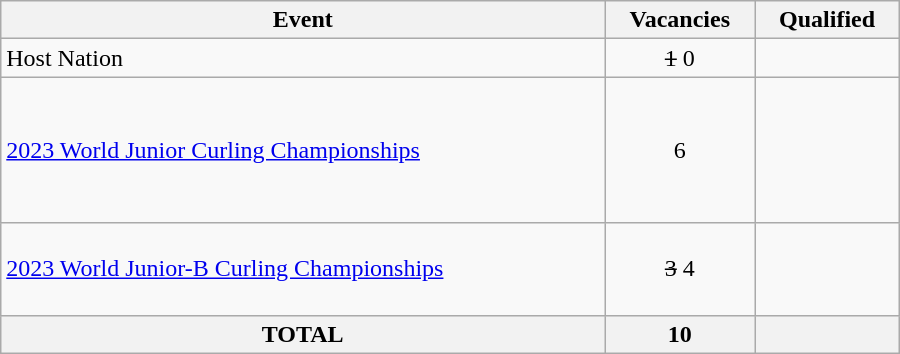<table class="wikitable" style="width:600px">
<tr>
<th>Event</th>
<th>Vacancies</th>
<th>Qualified</th>
</tr>
<tr>
<td>Host Nation</td>
<td align=center><s>1</s> 0</td>
<td><s></s></td>
</tr>
<tr>
<td><a href='#'>2023 World Junior Curling Championships</a></td>
<td align=center>6</td>
<td><br><br><br><br><br></td>
</tr>
<tr>
<td><a href='#'>2023 World Junior-B Curling Championships</a></td>
<td align=center><s>3</s> 4</td>
<td><br><br><br></td>
</tr>
<tr>
<th>TOTAL</th>
<th>10</th>
<th></th>
</tr>
</table>
